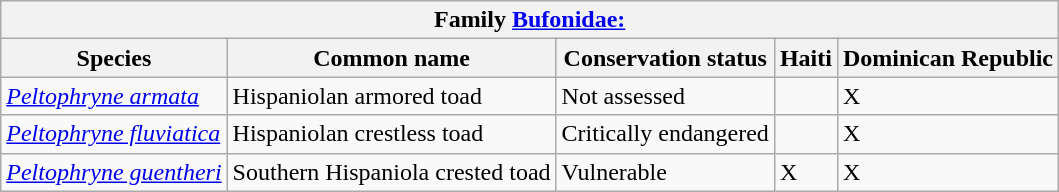<table class="wikitable sortable mw-collapsible">
<tr>
<th colspan="5">Family <a href='#'>Bufonidae:</a></th>
</tr>
<tr>
<th>Species</th>
<th>Common name</th>
<th>Conservation status</th>
<th>Haiti</th>
<th>Dominican Republic</th>
</tr>
<tr>
<td><em><a href='#'>Peltophryne armata</a></em></td>
<td>Hispaniolan armored toad</td>
<td>Not assessed</td>
<td></td>
<td>X</td>
</tr>
<tr>
<td><em><a href='#'>Peltophryne fluviatica</a></em></td>
<td>Hispaniolan crestless toad</td>
<td>Critically endangered</td>
<td></td>
<td>X</td>
</tr>
<tr>
<td><em><a href='#'>Peltophryne guentheri</a></em></td>
<td>Southern Hispaniola crested toad</td>
<td>Vulnerable</td>
<td>X</td>
<td>X</td>
</tr>
</table>
